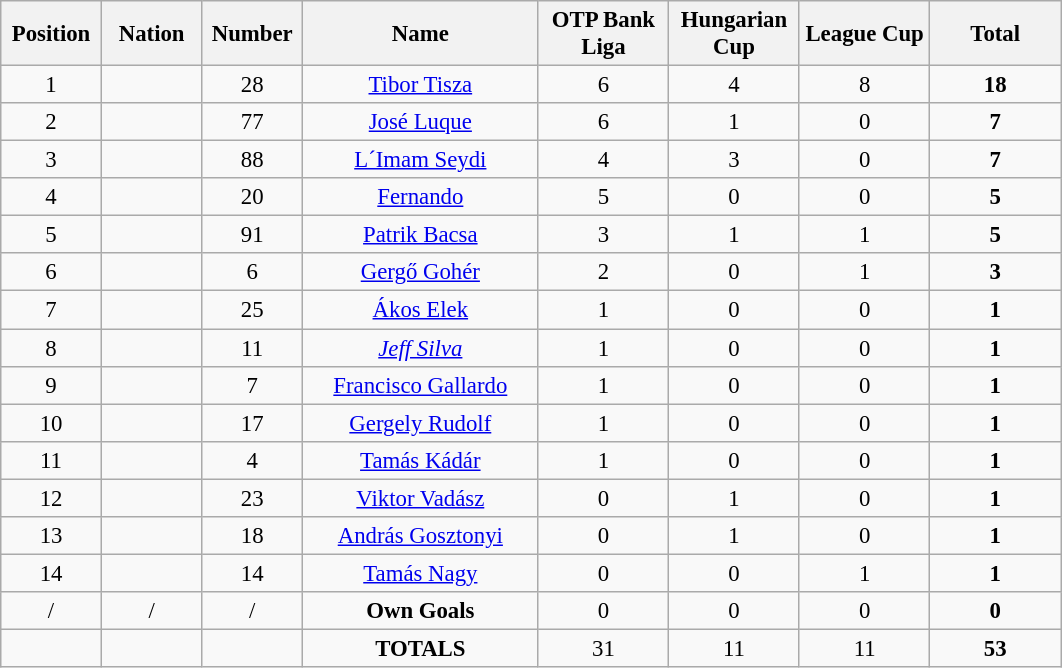<table class="wikitable" style="font-size: 95%; text-align: center;">
<tr>
<th width=60>Position</th>
<th width=60>Nation</th>
<th width=60>Number</th>
<th width=150>Name</th>
<th width=80>OTP Bank Liga</th>
<th width=80>Hungarian Cup</th>
<th width=80>League Cup</th>
<th width=80>Total</th>
</tr>
<tr>
<td>1</td>
<td></td>
<td>28</td>
<td><a href='#'>Tibor Tisza</a></td>
<td>6</td>
<td>4</td>
<td>8</td>
<td><strong>18</strong></td>
</tr>
<tr>
<td>2</td>
<td></td>
<td>77</td>
<td><a href='#'>José Luque</a></td>
<td>6</td>
<td>1</td>
<td>0</td>
<td><strong>7</strong></td>
</tr>
<tr>
<td>3</td>
<td></td>
<td>88</td>
<td><a href='#'>L´Imam Seydi</a></td>
<td>4</td>
<td>3</td>
<td>0</td>
<td><strong>7</strong></td>
</tr>
<tr>
<td>4</td>
<td></td>
<td>20</td>
<td><a href='#'>Fernando</a></td>
<td>5</td>
<td>0</td>
<td>0</td>
<td><strong>5</strong></td>
</tr>
<tr>
<td>5</td>
<td></td>
<td>91</td>
<td><a href='#'>Patrik Bacsa</a></td>
<td>3</td>
<td>1</td>
<td>1</td>
<td><strong>5</strong></td>
</tr>
<tr>
<td>6</td>
<td></td>
<td>6</td>
<td><a href='#'>Gergő Gohér</a></td>
<td>2</td>
<td>0</td>
<td>1</td>
<td><strong>3</strong></td>
</tr>
<tr>
<td>7</td>
<td></td>
<td>25</td>
<td><a href='#'>Ákos Elek</a></td>
<td>1</td>
<td>0</td>
<td>0</td>
<td><strong>1</strong></td>
</tr>
<tr>
<td>8</td>
<td></td>
<td>11</td>
<td><em><a href='#'>Jeff Silva</a></em></td>
<td>1</td>
<td>0</td>
<td>0</td>
<td><strong>1</strong></td>
</tr>
<tr>
<td>9</td>
<td></td>
<td>7</td>
<td><a href='#'>Francisco Gallardo</a></td>
<td>1</td>
<td>0</td>
<td>0</td>
<td><strong>1</strong></td>
</tr>
<tr>
<td>10</td>
<td></td>
<td>17</td>
<td><a href='#'>Gergely Rudolf</a></td>
<td>1</td>
<td>0</td>
<td>0</td>
<td><strong>1</strong></td>
</tr>
<tr>
<td>11</td>
<td></td>
<td>4</td>
<td><a href='#'>Tamás Kádár</a></td>
<td>1</td>
<td>0</td>
<td>0</td>
<td><strong>1</strong></td>
</tr>
<tr>
<td>12</td>
<td></td>
<td>23</td>
<td><a href='#'>Viktor Vadász</a></td>
<td>0</td>
<td>1</td>
<td>0</td>
<td><strong>1</strong></td>
</tr>
<tr>
<td>13</td>
<td></td>
<td>18</td>
<td><a href='#'>András Gosztonyi</a></td>
<td>0</td>
<td>1</td>
<td>0</td>
<td><strong>1</strong></td>
</tr>
<tr>
<td>14</td>
<td></td>
<td>14</td>
<td><a href='#'>Tamás Nagy</a></td>
<td>0</td>
<td>0</td>
<td>1</td>
<td><strong>1</strong></td>
</tr>
<tr>
<td>/</td>
<td>/</td>
<td>/</td>
<td><strong>Own Goals</strong></td>
<td>0</td>
<td>0</td>
<td>0</td>
<td><strong>0</strong></td>
</tr>
<tr>
<td></td>
<td></td>
<td></td>
<td><strong>TOTALS</strong></td>
<td>31</td>
<td>11</td>
<td>11</td>
<td><strong>53</strong></td>
</tr>
</table>
